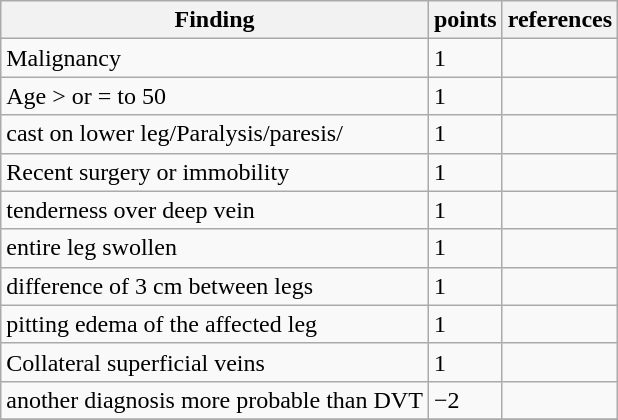<table class="wikitable">
<tr>
<th>Finding</th>
<th>points</th>
<th>references</th>
</tr>
<tr>
<td>Malignancy</td>
<td>1</td>
<td></td>
</tr>
<tr>
<td>Age > or = to 50</td>
<td>1</td>
<td></td>
</tr>
<tr>
<td>cast on lower leg/Paralysis/paresis/</td>
<td>1</td>
<td></td>
</tr>
<tr>
<td>Recent surgery or immobility</td>
<td>1</td>
<td></td>
</tr>
<tr>
<td>tenderness over deep vein</td>
<td>1</td>
<td></td>
</tr>
<tr>
<td>entire leg swollen</td>
<td>1</td>
<td></td>
</tr>
<tr>
<td>difference of 3 cm between legs</td>
<td>1</td>
<td></td>
</tr>
<tr>
<td>pitting edema of the affected leg</td>
<td>1</td>
<td></td>
</tr>
<tr>
<td>Collateral superficial veins</td>
<td>1</td>
<td></td>
</tr>
<tr>
<td>another diagnosis more probable than DVT</td>
<td>−2</td>
<td></td>
</tr>
<tr>
</tr>
</table>
